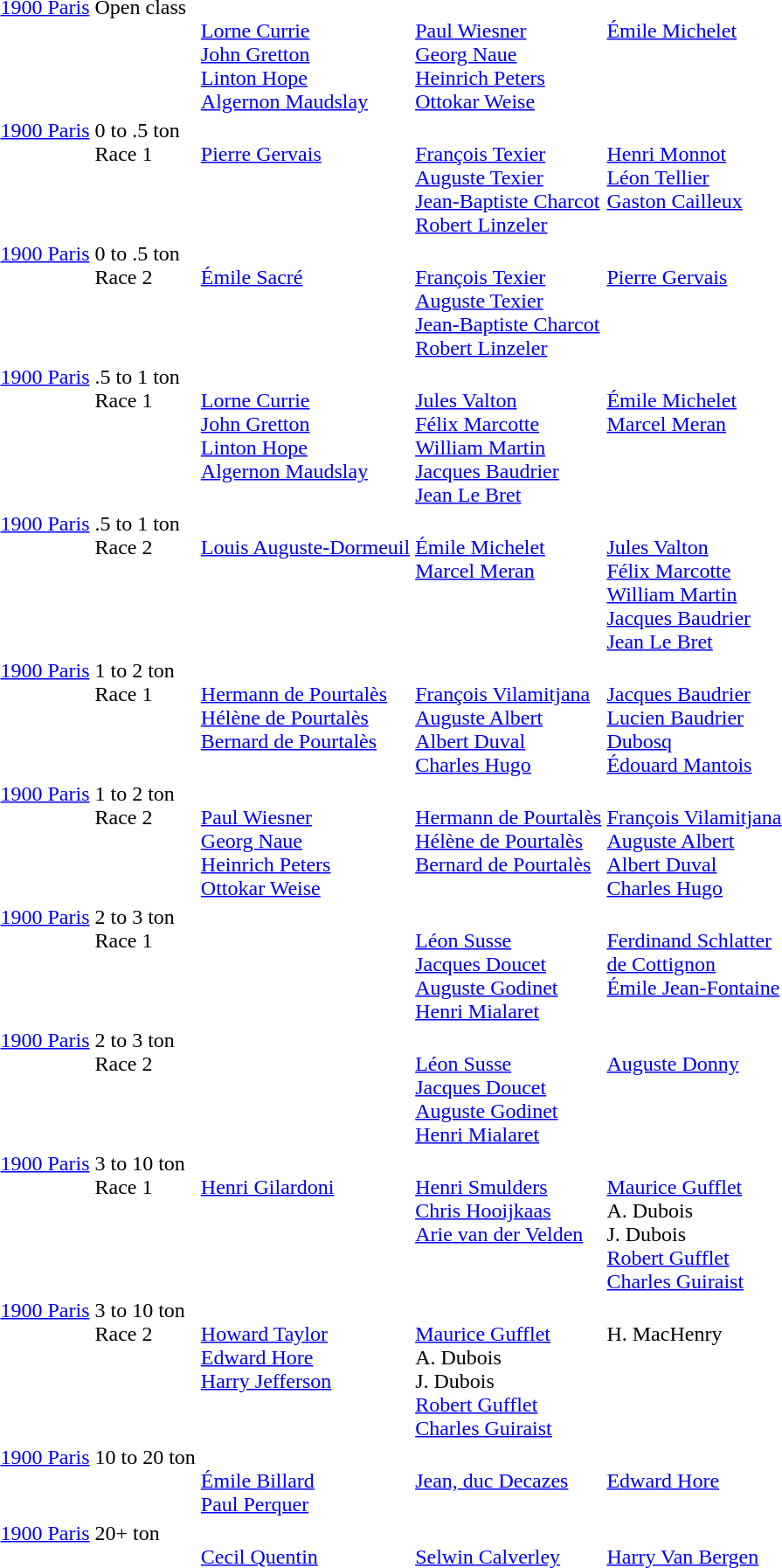<table>
<tr valign="top">
<td><a href='#'>1900 Paris</a><br></td>
<td>Open class</td>
<td valign=top><br><a href='#'>Lorne Currie</a><br><a href='#'>John Gretton</a><br><a href='#'>Linton Hope</a><br><a href='#'>Algernon Maudslay</a></td>
<td><br><a href='#'>Paul Wiesner</a><br><a href='#'>Georg Naue</a><br><a href='#'>Heinrich Peters</a><br><a href='#'>Ottokar Weise</a></td>
<td><br><a href='#'>Émile Michelet</a></td>
</tr>
<tr valign="top">
<td><a href='#'>1900 Paris</a><br></td>
<td>0 to .5 ton <br>Race 1</td>
<td valign=top><br><a href='#'>Pierre Gervais</a></td>
<td valign=top><br><a href='#'>François Texier</a><br><a href='#'>Auguste Texier</a><br><a href='#'>Jean-Baptiste Charcot</a><br><a href='#'>Robert Linzeler</a></td>
<td valign=top><br><a href='#'>Henri Monnot</a><br><a href='#'>Léon Tellier</a><br><a href='#'>Gaston Cailleux</a></td>
</tr>
<tr valign="top">
<td><a href='#'>1900 Paris</a><br></td>
<td>0 to .5 ton <br>Race 2</td>
<td><br><a href='#'>Émile Sacré</a></td>
<td><br><a href='#'>François Texier</a><br><a href='#'>Auguste Texier</a><br><a href='#'>Jean-Baptiste Charcot</a><br><a href='#'>Robert Linzeler</a></td>
<td><br><a href='#'>Pierre Gervais</a></td>
</tr>
<tr valign="top">
<td><a href='#'>1900 Paris</a><br></td>
<td>.5 to 1 ton <br>Race 1</td>
<td valign=top><br><a href='#'>Lorne Currie</a><br><a href='#'>John Gretton</a><br><a href='#'>Linton Hope</a><br><a href='#'>Algernon Maudslay</a></td>
<td valign=top><br><a href='#'>Jules Valton</a><br><a href='#'>Félix Marcotte</a><br><a href='#'>William Martin</a><br><a href='#'>Jacques Baudrier</a><br><a href='#'>Jean Le Bret</a></td>
<td valign=top><br><a href='#'>Émile Michelet</a><br><a href='#'>Marcel Meran</a></td>
</tr>
<tr valign="top">
<td><a href='#'>1900 Paris</a><br></td>
<td>.5 to 1 ton <br>Race 2</td>
<td valign=top><br><a href='#'>Louis Auguste-Dormeuil</a></td>
<td valign=top><br><a href='#'>Émile Michelet</a><br><a href='#'>Marcel Meran</a></td>
<td valign=top><br><a href='#'>Jules Valton</a><br><a href='#'>Félix Marcotte</a><br><a href='#'>William Martin</a><br><a href='#'>Jacques Baudrier</a><br><a href='#'>Jean Le Bret</a></td>
</tr>
<tr valign="top">
<td><a href='#'>1900 Paris</a><br></td>
<td>1 to 2 ton <br>Race 1</td>
<td valign=top><br><a href='#'>Hermann de Pourtalès</a><br><a href='#'>Hélène de Pourtalès</a><br><a href='#'>Bernard de Pourtalès</a></td>
<td valign=top><br><a href='#'>François Vilamitjana</a><br><a href='#'>Auguste Albert</a><br><a href='#'>Albert Duval</a><br><a href='#'>Charles Hugo</a></td>
<td valign=top><br><a href='#'>Jacques Baudrier</a><br><a href='#'>Lucien Baudrier</a><br><a href='#'>Dubosq</a><br><a href='#'>Édouard Mantois</a></td>
</tr>
<tr valign="top">
<td><a href='#'>1900 Paris</a><br></td>
<td>1 to 2 ton <br>Race 2</td>
<td valign=top><br><a href='#'>Paul Wiesner</a><br><a href='#'>Georg Naue</a><br><a href='#'>Heinrich Peters</a><br><a href='#'>Ottokar Weise</a></td>
<td valign=top><br><a href='#'>Hermann de Pourtalès</a><br><a href='#'>Hélène de Pourtalès</a><br><a href='#'>Bernard de Pourtalès</a></td>
<td valign=top><br><a href='#'>François Vilamitjana</a><br><a href='#'>Auguste Albert</a><br><a href='#'>Albert Duval</a><br><a href='#'>Charles Hugo</a></td>
</tr>
<tr valign="top">
<td><a href='#'>1900 Paris</a><br></td>
<td>2 to 3 ton <br>Race 1</td>
<td valign=top><br><br><br></td>
<td valign=top><br><a href='#'>Léon Susse</a><br><a href='#'>Jacques Doucet</a><br><a href='#'>Auguste Godinet</a><br><a href='#'>Henri Mialaret</a></td>
<td valign=top><br><a href='#'>Ferdinand Schlatter</a><br><a href='#'>de Cottignon</a><br><a href='#'>Émile Jean-Fontaine</a></td>
</tr>
<tr valign="top">
<td><a href='#'>1900 Paris</a><br></td>
<td>2 to 3 ton <br>Race 2</td>
<td valign=top><br><br><br></td>
<td valign=top><br><a href='#'>Léon Susse</a><br><a href='#'>Jacques Doucet</a><br><a href='#'>Auguste Godinet</a><br><a href='#'>Henri Mialaret</a></td>
<td valign=top><br><a href='#'>Auguste Donny</a></td>
</tr>
<tr valign="top">
<td><a href='#'>1900 Paris</a><br></td>
<td>3 to 10 ton <br>Race 1</td>
<td valign=top><br><a href='#'>Henri Gilardoni</a></td>
<td valign=top><br><a href='#'>Henri Smulders</a><br><a href='#'>Chris Hooijkaas</a><br><a href='#'>Arie van der Velden</a></td>
<td valign=top><br><a href='#'>Maurice Gufflet</a><br>A. Dubois<br>J. Dubois<br><a href='#'>Robert Gufflet</a><br><a href='#'>Charles Guiraist</a></td>
</tr>
<tr valign="top">
<td><a href='#'>1900 Paris</a><br></td>
<td>3 to 10 ton <br>Race 2</td>
<td valign=top><br><a href='#'>Howard Taylor</a><br><a href='#'>Edward Hore</a><br><a href='#'>Harry Jefferson</a></td>
<td valign=top><br><a href='#'>Maurice Gufflet</a><br>A. Dubois<br>J. Dubois<br><a href='#'>Robert Gufflet</a><br><a href='#'>Charles Guiraist</a></td>
<td valign=top><br>H. MacHenry</td>
</tr>
<tr valign="top">
<td><a href='#'>1900 Paris</a><br></td>
<td>10 to 20 ton</td>
<td valign=top><br><a href='#'>Émile Billard</a><br><a href='#'>Paul Perquer</a></td>
<td valign=top><br><a href='#'>Jean, duc Decazes</a></td>
<td valign=top><br><a href='#'>Edward Hore</a></td>
</tr>
<tr valign="top">
<td><a href='#'>1900 Paris</a><br></td>
<td>20+ ton</td>
<td valign=top><br><a href='#'>Cecil Quentin</a></td>
<td valign=top><br><a href='#'>Selwin Calverley</a></td>
<td valign=top><br><a href='#'>Harry Van Bergen</a></td>
</tr>
</table>
